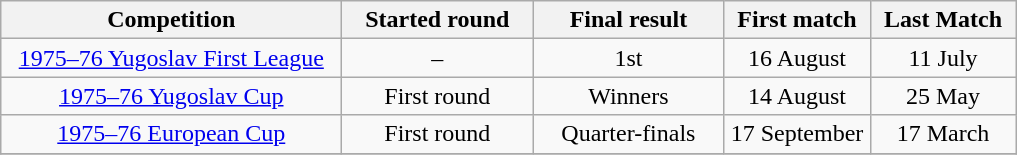<table class="wikitable" style="text-align: center;">
<tr>
<th width="220">Competition</th>
<th width="120">Started round</th>
<th width="120">Final result</th>
<th width="90">First match</th>
<th width="90">Last Match</th>
</tr>
<tr>
<td><a href='#'>1975–76 Yugoslav First League</a></td>
<td>–</td>
<td>1st</td>
<td>16 August</td>
<td>11 July</td>
</tr>
<tr>
<td><a href='#'>1975–76 Yugoslav Cup</a></td>
<td>First round</td>
<td>Winners</td>
<td>14 August</td>
<td>25 May</td>
</tr>
<tr>
<td><a href='#'>1975–76 European Cup</a></td>
<td>First round</td>
<td>Quarter-finals</td>
<td>17 September</td>
<td>17 March</td>
</tr>
<tr>
</tr>
</table>
